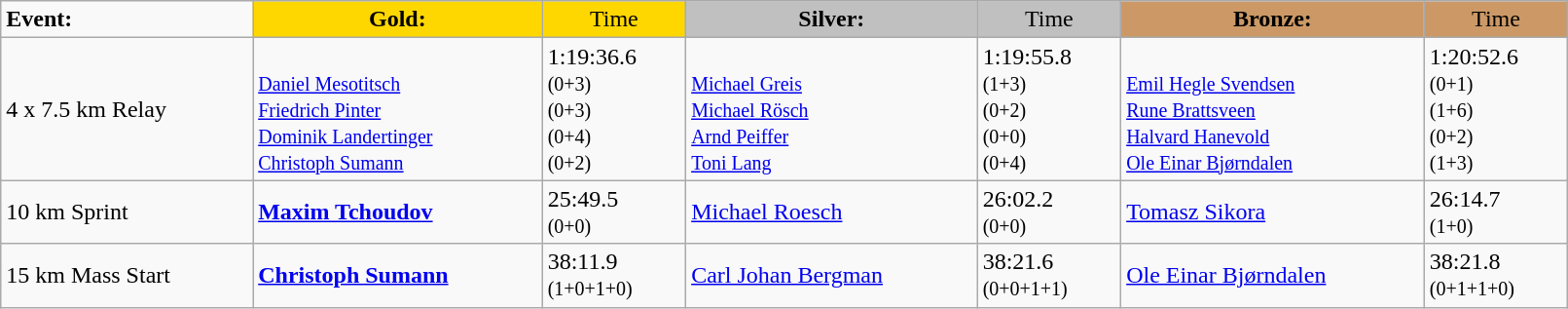<table class="wikitable" width=85%>
<tr>
<td><strong>Event:</strong></td>
<td style="text-align:center;background-color:gold;"><strong>Gold:</strong></td>
<td style="text-align:center;background-color:gold;">Time</td>
<td style="text-align:center;background-color:silver;"><strong>Silver:</strong></td>
<td style="text-align:center;background-color:silver;">Time</td>
<td style="text-align:center;background-color:#CC9966;"><strong>Bronze:</strong></td>
<td style="text-align:center;background-color:#CC9966;">Time</td>
</tr>
<tr>
<td>4 x 7.5 km Relay<br></td>
<td><strong></strong><br><small><a href='#'>Daniel Mesotitsch</a><br><a href='#'>Friedrich Pinter</a><br><a href='#'>Dominik Landertinger</a><br><a href='#'>Christoph Sumann</a></small></td>
<td>1:19:36.6<br><small>(0+3)<br>(0+3)<br>(0+4)<br>(0+2)</small></td>
<td><br><small><a href='#'>Michael Greis</a><br><a href='#'>Michael Rösch</a><br><a href='#'>Arnd Peiffer</a><br><a href='#'>Toni Lang</a></small></td>
<td>1:19:55.8<br><small>(1+3)<br>(0+2)<br>(0+0)<br>(0+4)</small></td>
<td><br><small><a href='#'>Emil Hegle Svendsen</a><br><a href='#'>Rune Brattsveen</a><br><a href='#'>Halvard Hanevold</a><br><a href='#'>Ole Einar Bjørndalen</a></small></td>
<td>1:20:52.6<br><small>(0+1)<br>(1+6)<br>(0+2)<br>(1+3)</small></td>
</tr>
<tr>
<td>10 km Sprint<br></td>
<td><strong><a href='#'>Maxim Tchoudov</a></strong><br><small></small></td>
<td>25:49.5<br><small>(0+0)</small></td>
<td><a href='#'>Michael Roesch</a><br><small></small></td>
<td>26:02.2<br><small>(0+0)</small></td>
<td><a href='#'>Tomasz Sikora</a><br><small></small></td>
<td>26:14.7<br><small>(1+0)</small></td>
</tr>
<tr>
<td>15 km Mass Start<br></td>
<td><strong><a href='#'>Christoph Sumann</a></strong><br><small></small></td>
<td>38:11.9<br><small>(1+0+1+0)</small></td>
<td><a href='#'>Carl Johan Bergman</a><br><small></small></td>
<td>38:21.6<br><small>(0+0+1+1)</small></td>
<td><a href='#'>Ole Einar Bjørndalen</a><br><small></small></td>
<td>38:21.8<br><small>(0+1+1+0)</small></td>
</tr>
</table>
